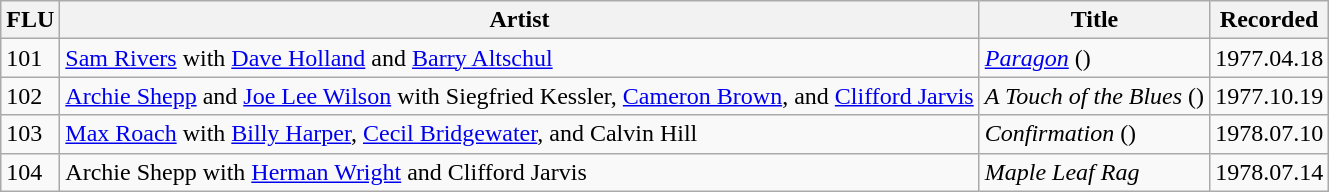<table class="wikitable">
<tr>
<th>FLU</th>
<th>Artist</th>
<th>Title</th>
<th>Recorded</th>
</tr>
<tr>
<td>101</td>
<td><a href='#'>Sam Rivers</a> with <a href='#'>Dave Holland</a> and <a href='#'>Barry Altschul</a></td>
<td><em><a href='#'>Paragon</a></em> ()</td>
<td>1977.04.18</td>
</tr>
<tr>
<td>102</td>
<td><a href='#'>Archie Shepp</a> and <a href='#'>Joe Lee Wilson</a> with Siegfried Kessler, <a href='#'>Cameron Brown</a>, and  <a href='#'>Clifford Jarvis</a></td>
<td><em>A Touch of the Blues</em> ()</td>
<td>1977.10.19</td>
</tr>
<tr>
<td>103</td>
<td><a href='#'>Max Roach</a> with <a href='#'>Billy Harper</a>, <a href='#'>Cecil Bridgewater</a>, and Calvin Hill</td>
<td><em>Confirmation</em> ()</td>
<td>1978.07.10</td>
</tr>
<tr>
<td>104</td>
<td>Archie Shepp with <a href='#'>Herman Wright</a> and Clifford Jarvis</td>
<td><em>Maple Leaf Rag</em></td>
<td>1978.07.14</td>
</tr>
</table>
